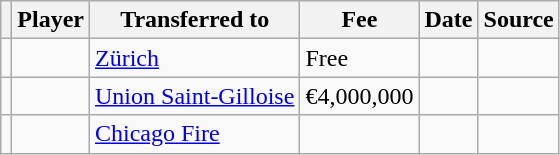<table class="wikitable plainrowheaders sortable">
<tr>
<th></th>
<th scope="col">Player</th>
<th>Transferred to</th>
<th style="width: 65px;">Fee</th>
<th scope="col">Date</th>
<th scope="col">Source</th>
</tr>
<tr>
<td align=center></td>
<td></td>
<td> <a href='#'>Zürich</a></td>
<td>Free</td>
<td></td>
<td></td>
</tr>
<tr>
<td align=center></td>
<td></td>
<td> <a href='#'>Union Saint-Gilloise</a></td>
<td>€4,000,000</td>
<td></td>
<td></td>
</tr>
<tr>
<td align=center></td>
<td></td>
<td> <a href='#'>Chicago Fire</a></td>
<td></td>
<td></td>
<td></td>
</tr>
</table>
